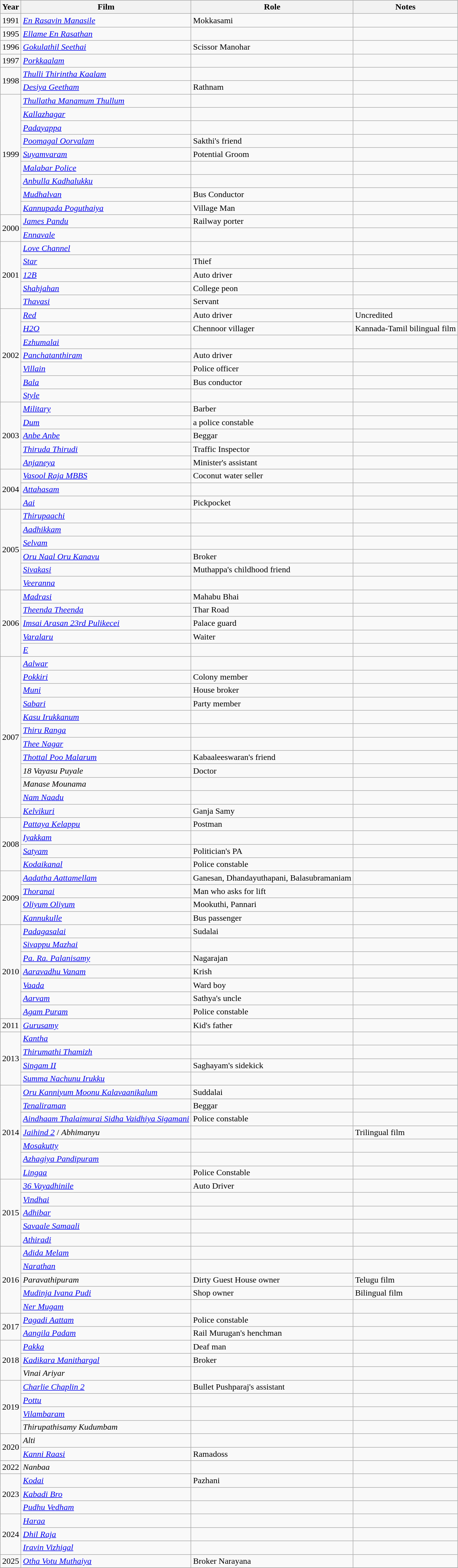<table class="wikitable sortable">
<tr>
<th>Year</th>
<th>Film</th>
<th>Role</th>
<th class=unsortable>Notes</th>
</tr>
<tr>
<td>1991</td>
<td><em><a href='#'>En Rasavin Manasile</a></em></td>
<td>Mokkasami</td>
<td></td>
</tr>
<tr>
<td>1995</td>
<td><em><a href='#'>Ellame En Rasathan</a></em></td>
<td></td>
<td></td>
</tr>
<tr>
<td>1996</td>
<td><em><a href='#'>Gokulathil Seethai</a></em></td>
<td>Scissor Manohar</td>
<td></td>
</tr>
<tr>
<td>1997</td>
<td><em><a href='#'>Porkkaalam</a></em></td>
<td></td>
<td></td>
</tr>
<tr>
<td rowspan="2">1998</td>
<td><em><a href='#'>Thulli Thirintha Kaalam</a></em></td>
<td></td>
<td></td>
</tr>
<tr>
<td><em><a href='#'>Desiya Geetham</a></em></td>
<td>Rathnam</td>
<td></td>
</tr>
<tr>
<td rowspan="9">1999</td>
<td><em><a href='#'>Thullatha Manamum Thullum</a></em></td>
<td></td>
<td></td>
</tr>
<tr>
<td><em><a href='#'>Kallazhagar</a></em></td>
<td></td>
<td></td>
</tr>
<tr>
<td><em><a href='#'>Padayappa</a></em></td>
<td></td>
<td></td>
</tr>
<tr>
<td><em><a href='#'>Poomagal Oorvalam</a></em></td>
<td>Sakthi's friend</td>
<td></td>
</tr>
<tr>
<td><em><a href='#'>Suyamvaram</a></em></td>
<td>Potential Groom</td>
<td></td>
</tr>
<tr>
<td><em><a href='#'>Malabar Police</a></em></td>
<td></td>
<td></td>
</tr>
<tr>
<td><em><a href='#'>Anbulla Kadhalukku</a></em></td>
<td></td>
<td></td>
</tr>
<tr>
<td><em><a href='#'>Mudhalvan</a></em></td>
<td>Bus Conductor</td>
<td></td>
</tr>
<tr>
<td><em><a href='#'>Kannupada Poguthaiya</a></em></td>
<td>Village Man</td>
<td></td>
</tr>
<tr>
<td rowspan="2">2000</td>
<td><em><a href='#'>James Pandu</a></em></td>
<td>Railway porter</td>
<td></td>
</tr>
<tr>
<td><em><a href='#'>Ennavale</a></em></td>
<td></td>
<td></td>
</tr>
<tr>
<td rowspan="5">2001</td>
<td><em><a href='#'>Love Channel</a></em></td>
<td></td>
<td></td>
</tr>
<tr>
<td><em><a href='#'>Star</a></em></td>
<td>Thief</td>
<td></td>
</tr>
<tr>
<td><em><a href='#'>12B</a></em></td>
<td>Auto driver</td>
<td></td>
</tr>
<tr>
<td><em><a href='#'>Shahjahan</a></em></td>
<td>College peon</td>
<td></td>
</tr>
<tr>
<td><em><a href='#'>Thavasi</a></em></td>
<td>Servant</td>
<td></td>
</tr>
<tr>
<td rowspan="7">2002</td>
<td><em><a href='#'>Red</a></em></td>
<td>Auto driver</td>
<td>Uncredited</td>
</tr>
<tr>
<td><em><a href='#'>H2O</a></em></td>
<td>Chennoor villager</td>
<td>Kannada-Tamil bilingual film</td>
</tr>
<tr>
<td><em><a href='#'>Ezhumalai</a></em></td>
<td></td>
<td></td>
</tr>
<tr>
<td><em><a href='#'>Panchatanthiram</a></em></td>
<td>Auto driver</td>
<td></td>
</tr>
<tr>
<td><em><a href='#'>Villain</a></em></td>
<td>Police officer</td>
<td></td>
</tr>
<tr>
<td><em><a href='#'>Bala</a></em></td>
<td>Bus conductor</td>
<td></td>
</tr>
<tr>
<td><em><a href='#'>Style</a></em></td>
<td></td>
<td></td>
</tr>
<tr>
<td rowspan="5">2003</td>
<td><em><a href='#'>Military</a></em></td>
<td>Barber</td>
<td></td>
</tr>
<tr>
<td><em><a href='#'>Dum</a></em></td>
<td>a police constable</td>
<td></td>
</tr>
<tr>
<td><em><a href='#'>Anbe Anbe</a></em></td>
<td>Beggar</td>
<td></td>
</tr>
<tr>
<td><em><a href='#'>Thiruda Thirudi</a></em></td>
<td>Traffic Inspector</td>
<td></td>
</tr>
<tr>
<td><em><a href='#'>Anjaneya</a></em></td>
<td>Minister's assistant</td>
<td></td>
</tr>
<tr>
<td rowspan="3">2004</td>
<td><em><a href='#'>Vasool Raja MBBS</a></em></td>
<td>Coconut water seller</td>
<td></td>
</tr>
<tr>
<td><em><a href='#'>Attahasam</a></em></td>
<td></td>
<td></td>
</tr>
<tr>
<td><em><a href='#'>Aai</a></em></td>
<td>Pickpocket</td>
<td></td>
</tr>
<tr>
<td rowspan="6">2005</td>
<td><em><a href='#'>Thirupaachi</a></em></td>
<td></td>
<td></td>
</tr>
<tr>
<td><em><a href='#'>Aadhikkam</a></em></td>
<td></td>
<td></td>
</tr>
<tr>
<td><em><a href='#'>Selvam</a></em></td>
<td></td>
<td></td>
</tr>
<tr>
<td><em><a href='#'>Oru Naal Oru Kanavu</a></em></td>
<td>Broker</td>
<td></td>
</tr>
<tr>
<td><em><a href='#'>Sivakasi</a></em></td>
<td>Muthappa's childhood friend</td>
<td></td>
</tr>
<tr>
<td><em><a href='#'>Veeranna</a></em></td>
<td></td>
<td></td>
</tr>
<tr>
<td rowspan="5">2006</td>
<td><em><a href='#'>Madrasi</a></em></td>
<td>Mahabu Bhai</td>
<td></td>
</tr>
<tr>
<td><em><a href='#'>Theenda Theenda</a></em></td>
<td>Thar Road</td>
<td></td>
</tr>
<tr>
<td><em><a href='#'>Imsai Arasan 23rd Pulikecei</a></em></td>
<td>Palace guard</td>
<td></td>
</tr>
<tr>
<td><em><a href='#'>Varalaru</a></em></td>
<td>Waiter</td>
<td></td>
</tr>
<tr>
<td><em><a href='#'>E</a></em></td>
<td></td>
<td></td>
</tr>
<tr>
<td rowspan="12">2007</td>
<td><em><a href='#'>Aalwar</a></em></td>
<td></td>
<td></td>
</tr>
<tr>
<td><em><a href='#'>Pokkiri</a></em></td>
<td>Colony member</td>
<td></td>
</tr>
<tr>
<td><em><a href='#'>Muni</a></em></td>
<td>House broker</td>
<td></td>
</tr>
<tr>
<td><em><a href='#'>Sabari</a></em></td>
<td>Party member</td>
<td></td>
</tr>
<tr>
<td><em><a href='#'>Kasu Irukkanum</a></em></td>
<td></td>
<td></td>
</tr>
<tr>
<td><em><a href='#'>Thiru Ranga</a></em></td>
<td></td>
<td></td>
</tr>
<tr>
<td><em><a href='#'>Thee Nagar</a></em></td>
<td></td>
<td></td>
</tr>
<tr>
<td><em><a href='#'>Thottal Poo Malarum</a></em></td>
<td>Kabaaleeswaran's friend</td>
<td></td>
</tr>
<tr>
<td><em>18 Vayasu Puyale</em></td>
<td>Doctor</td>
<td></td>
</tr>
<tr>
<td><em>Manase Mounama</em></td>
<td></td>
<td></td>
</tr>
<tr>
<td><em><a href='#'>Nam Naadu</a></em></td>
<td></td>
<td></td>
</tr>
<tr>
<td><em><a href='#'>Kelvikuri</a></em></td>
<td>Ganja Samy</td>
<td></td>
</tr>
<tr>
<td rowspan="4">2008</td>
<td><em><a href='#'>Pattaya Kelappu</a></em></td>
<td>Postman</td>
<td></td>
</tr>
<tr>
<td><em><a href='#'>Iyakkam</a></em></td>
<td></td>
<td></td>
</tr>
<tr>
<td><em><a href='#'>Satyam</a></em></td>
<td>Politician's PA</td>
<td></td>
</tr>
<tr>
<td><em><a href='#'>Kodaikanal</a></em></td>
<td>Police constable</td>
<td></td>
</tr>
<tr>
<td rowspan="4">2009</td>
<td><em><a href='#'>Aadatha Aattamellam</a></em></td>
<td>Ganesan, Dhandayuthapani, Balasubramaniam</td>
<td></td>
</tr>
<tr>
<td><em><a href='#'>Thoranai</a></em></td>
<td>Man who asks for lift</td>
<td></td>
</tr>
<tr>
<td><em><a href='#'>Oliyum Oliyum</a></em></td>
<td>Mookuthi, Pannari</td>
<td></td>
</tr>
<tr>
<td><em><a href='#'>Kannukulle</a></em></td>
<td>Bus passenger</td>
<td></td>
</tr>
<tr>
<td rowspan="7">2010</td>
<td><em><a href='#'>Padagasalai</a></em></td>
<td>Sudalai</td>
<td></td>
</tr>
<tr>
<td><em><a href='#'>Sivappu Mazhai</a></em></td>
<td></td>
<td></td>
</tr>
<tr>
<td><em><a href='#'>Pa. Ra. Palanisamy</a></em></td>
<td>Nagarajan</td>
<td></td>
</tr>
<tr>
<td><em><a href='#'>Aaravadhu Vanam</a></em></td>
<td>Krish</td>
<td></td>
</tr>
<tr>
<td><em><a href='#'>Vaada</a></em></td>
<td>Ward boy</td>
<td></td>
</tr>
<tr>
<td><em><a href='#'>Aarvam</a></em></td>
<td>Sathya's uncle</td>
<td></td>
</tr>
<tr>
<td><em><a href='#'>Agam Puram</a></em></td>
<td>Police constable</td>
<td></td>
</tr>
<tr>
<td>2011</td>
<td><em><a href='#'>Gurusamy</a></em></td>
<td>Kid's father</td>
<td></td>
</tr>
<tr>
<td rowspan="4">2013</td>
<td><em><a href='#'>Kantha</a></em></td>
<td></td>
<td></td>
</tr>
<tr>
<td><em><a href='#'>Thirumathi Thamizh</a></em></td>
<td></td>
<td></td>
</tr>
<tr>
<td><em><a href='#'>Singam II</a></em></td>
<td>Saghayam's sidekick</td>
<td></td>
</tr>
<tr>
<td><em><a href='#'>Summa Nachunu Irukku</a></em></td>
<td></td>
<td></td>
</tr>
<tr>
<td rowspan="7">2014</td>
<td><em><a href='#'>Oru Kanniyum Moonu Kalavaanikalum</a></em></td>
<td>Suddalai</td>
<td></td>
</tr>
<tr>
<td><em><a href='#'>Tenaliraman</a></em></td>
<td>Beggar</td>
<td></td>
</tr>
<tr>
<td><em><a href='#'>Aindhaam Thalaimurai Sidha Vaidhiya Sigamani</a></em></td>
<td>Police constable</td>
<td></td>
</tr>
<tr>
<td><em><a href='#'>Jaihind 2</a></em> / <em>Abhimanyu</em></td>
<td></td>
<td>Trilingual film</td>
</tr>
<tr>
<td><em><a href='#'>Mosakutty</a></em></td>
<td></td>
<td></td>
</tr>
<tr>
<td><em><a href='#'>Azhagiya Pandipuram</a></em></td>
<td></td>
<td></td>
</tr>
<tr>
<td><em><a href='#'>Lingaa</a></em></td>
<td>Police Constable</td>
<td></td>
</tr>
<tr>
<td rowspan="5">2015</td>
<td><em><a href='#'>36 Vayadhinile</a></em></td>
<td>Auto Driver</td>
<td></td>
</tr>
<tr>
<td><em><a href='#'>Vindhai</a></em></td>
<td></td>
<td></td>
</tr>
<tr>
<td><em><a href='#'>Adhibar</a></em></td>
<td></td>
<td></td>
</tr>
<tr>
<td><em><a href='#'>Savaale Samaali</a></em></td>
<td></td>
<td></td>
</tr>
<tr>
<td><em><a href='#'>Athiradi</a></em></td>
<td></td>
<td></td>
</tr>
<tr>
<td rowspan="5">2016</td>
<td><em><a href='#'>Adida Melam</a></em></td>
<td></td>
<td></td>
</tr>
<tr>
<td><em><a href='#'>Narathan</a></em></td>
<td></td>
<td></td>
</tr>
<tr>
<td><em> Paravathipuram</em></td>
<td>Dirty Guest House owner</td>
<td>Telugu film</td>
</tr>
<tr>
<td><em><a href='#'>Mudinja Ivana Pudi</a></em></td>
<td>Shop owner</td>
<td>Bilingual film</td>
</tr>
<tr>
<td><em><a href='#'>Ner Mugam</a></em></td>
<td></td>
<td></td>
</tr>
<tr>
<td rowspan="2">2017</td>
<td><em><a href='#'>Pagadi Aattam</a></em></td>
<td>Police constable</td>
<td></td>
</tr>
<tr>
<td><em><a href='#'>Aangila Padam</a></em></td>
<td>Rail Murugan's henchman</td>
<td></td>
</tr>
<tr>
<td rowspan="3">2018</td>
<td><em><a href='#'>Pakka</a></em></td>
<td>Deaf man</td>
<td></td>
</tr>
<tr>
<td><em><a href='#'>Kadikara Manithargal</a></em></td>
<td>Broker</td>
<td></td>
</tr>
<tr>
<td><em>Vinai Ariyar</em></td>
<td></td>
<td></td>
</tr>
<tr>
<td rowspan="4">2019</td>
<td><em><a href='#'>Charlie Chaplin 2</a></em></td>
<td>Bullet Pushparaj's assistant</td>
<td></td>
</tr>
<tr>
<td><em><a href='#'>Pottu</a></em></td>
<td></td>
<td></td>
</tr>
<tr>
<td><em><a href='#'>Vilambaram</a></em></td>
<td></td>
<td></td>
</tr>
<tr>
<td><em>Thirupathisamy Kudumbam</em></td>
<td></td>
<td></td>
</tr>
<tr>
<td rowspan="2">2020</td>
<td><em>Alti</em></td>
<td></td>
<td></td>
</tr>
<tr>
<td><em><a href='#'>Kanni Raasi</a></em></td>
<td>Ramadoss</td>
<td></td>
</tr>
<tr>
<td>2022</td>
<td><em>Nanbaa</em></td>
<td></td>
<td></td>
</tr>
<tr>
<td rowspan="3">2023</td>
<td><em><a href='#'>Kodai</a></em></td>
<td>Pazhani</td>
<td></td>
</tr>
<tr>
<td><em><a href='#'>Kabadi Bro</a></em></td>
<td></td>
<td></td>
</tr>
<tr>
<td><em><a href='#'>Pudhu Vedham</a></em></td>
<td></td>
<td></td>
</tr>
<tr>
<td rowspan="3">2024</td>
<td><em><a href='#'>Haraa</a></em></td>
<td></td>
<td></td>
</tr>
<tr>
<td><em><a href='#'>Dhil Raja</a></em></td>
<td></td>
<td></td>
</tr>
<tr>
<td><em><a href='#'>Iravin Vizhigal</a></em></td>
<td></td>
<td></td>
</tr>
<tr>
<td rowspan="1">2025</td>
<td><em><a href='#'>Otha Votu Muthaiya</a></em></td>
<td>Broker Narayana</td>
<td></td>
</tr>
<tr>
</tr>
</table>
